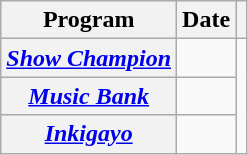<table class="wikitable plainrowheaders sortable">
<tr>
<th scope="col">Program</th>
<th scope="col">Date</th>
<th scope="col" class="unsortable"></th>
</tr>
<tr>
<th scope="row"><em><a href='#'>Show Champion</a></em></th>
<td></td>
<td rowspan="3" style="text-align:center"></td>
</tr>
<tr>
<th scope="row"><em><a href='#'>Music Bank</a></em></th>
<td></td>
</tr>
<tr>
<th scope="row"><em><a href='#'>Inkigayo</a></em></th>
<td></td>
</tr>
</table>
